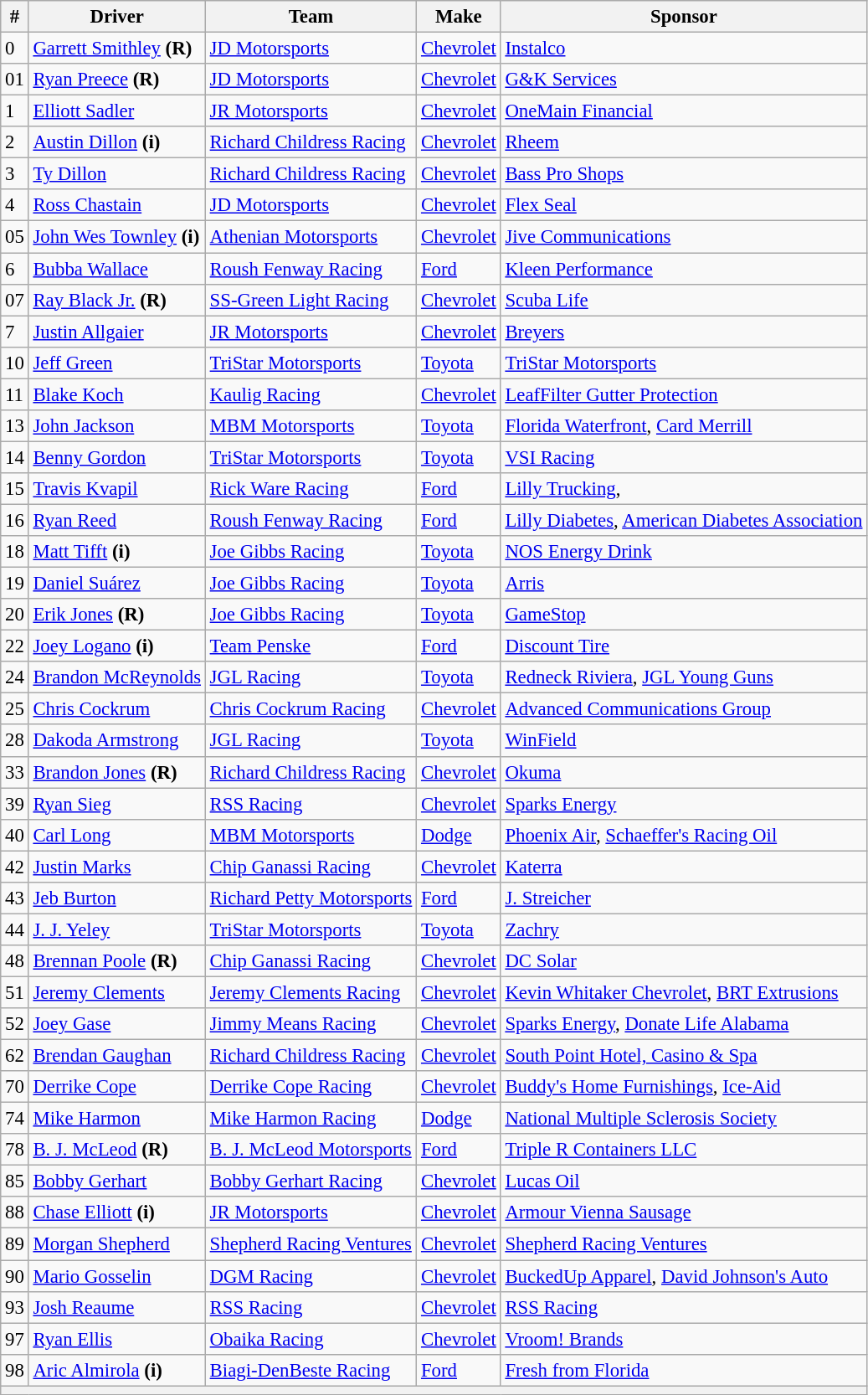<table class="wikitable" style="font-size:95%">
<tr>
<th>#</th>
<th>Driver</th>
<th>Team</th>
<th>Make</th>
<th>Sponsor</th>
</tr>
<tr>
<td>0</td>
<td><a href='#'>Garrett Smithley</a> <strong>(R)</strong></td>
<td><a href='#'>JD Motorsports</a></td>
<td><a href='#'>Chevrolet</a></td>
<td><a href='#'>Instalco</a></td>
</tr>
<tr>
<td>01</td>
<td><a href='#'>Ryan Preece</a> <strong>(R)</strong></td>
<td><a href='#'>JD Motorsports</a></td>
<td><a href='#'>Chevrolet</a></td>
<td><a href='#'>G&K Services</a></td>
</tr>
<tr>
<td>1</td>
<td><a href='#'>Elliott Sadler</a></td>
<td><a href='#'>JR Motorsports</a></td>
<td><a href='#'>Chevrolet</a></td>
<td><a href='#'>OneMain Financial</a></td>
</tr>
<tr>
<td>2</td>
<td><a href='#'>Austin Dillon</a> <strong>(i)</strong></td>
<td><a href='#'>Richard Childress Racing</a></td>
<td><a href='#'>Chevrolet</a></td>
<td><a href='#'>Rheem</a></td>
</tr>
<tr>
<td>3</td>
<td><a href='#'>Ty Dillon</a></td>
<td><a href='#'>Richard Childress Racing</a></td>
<td><a href='#'>Chevrolet</a></td>
<td><a href='#'>Bass Pro Shops</a></td>
</tr>
<tr>
<td>4</td>
<td><a href='#'>Ross Chastain</a></td>
<td><a href='#'>JD Motorsports</a></td>
<td><a href='#'>Chevrolet</a></td>
<td><a href='#'>Flex Seal</a></td>
</tr>
<tr>
<td>05</td>
<td><a href='#'>John Wes Townley</a> <strong>(i)</strong></td>
<td><a href='#'>Athenian Motorsports</a></td>
<td><a href='#'>Chevrolet</a></td>
<td><a href='#'>Jive Communications</a></td>
</tr>
<tr>
<td>6</td>
<td><a href='#'>Bubba Wallace</a></td>
<td><a href='#'>Roush Fenway Racing</a></td>
<td><a href='#'>Ford</a></td>
<td><a href='#'>Kleen Performance</a></td>
</tr>
<tr>
<td>07</td>
<td><a href='#'>Ray Black Jr.</a> <strong>(R)</strong></td>
<td><a href='#'>SS-Green Light Racing</a></td>
<td><a href='#'>Chevrolet</a></td>
<td><a href='#'>Scuba Life</a></td>
</tr>
<tr>
<td>7</td>
<td><a href='#'>Justin Allgaier</a></td>
<td><a href='#'>JR Motorsports</a></td>
<td><a href='#'>Chevrolet</a></td>
<td><a href='#'>Breyers</a></td>
</tr>
<tr>
<td>10</td>
<td><a href='#'>Jeff Green</a></td>
<td><a href='#'>TriStar Motorsports</a></td>
<td><a href='#'>Toyota</a></td>
<td><a href='#'>TriStar Motorsports</a></td>
</tr>
<tr>
<td>11</td>
<td><a href='#'>Blake Koch</a></td>
<td><a href='#'>Kaulig Racing</a></td>
<td><a href='#'>Chevrolet</a></td>
<td><a href='#'>LeafFilter Gutter Protection</a></td>
</tr>
<tr>
<td>13</td>
<td><a href='#'>John Jackson</a></td>
<td><a href='#'>MBM Motorsports</a></td>
<td><a href='#'>Toyota</a></td>
<td><a href='#'>Florida Waterfront</a>, <a href='#'>Card Merrill</a></td>
</tr>
<tr>
<td>14</td>
<td><a href='#'>Benny Gordon</a></td>
<td><a href='#'>TriStar Motorsports</a></td>
<td><a href='#'>Toyota</a></td>
<td><a href='#'>VSI Racing</a></td>
</tr>
<tr>
<td>15</td>
<td><a href='#'>Travis Kvapil</a></td>
<td><a href='#'>Rick Ware Racing</a></td>
<td><a href='#'>Ford</a></td>
<td><a href='#'>Lilly Trucking</a>, </td>
</tr>
<tr>
<td>16</td>
<td><a href='#'>Ryan Reed</a></td>
<td><a href='#'>Roush Fenway Racing</a></td>
<td><a href='#'>Ford</a></td>
<td><a href='#'>Lilly Diabetes</a>, <a href='#'>American Diabetes Association</a></td>
</tr>
<tr>
<td>18</td>
<td><a href='#'>Matt Tifft</a> <strong>(i)</strong></td>
<td><a href='#'>Joe Gibbs Racing</a></td>
<td><a href='#'>Toyota</a></td>
<td><a href='#'>NOS Energy Drink</a></td>
</tr>
<tr>
<td>19</td>
<td><a href='#'>Daniel Suárez</a></td>
<td><a href='#'>Joe Gibbs Racing</a></td>
<td><a href='#'>Toyota</a></td>
<td><a href='#'>Arris</a></td>
</tr>
<tr>
<td>20</td>
<td><a href='#'>Erik Jones</a> <strong>(R)</strong></td>
<td><a href='#'>Joe Gibbs Racing</a></td>
<td><a href='#'>Toyota</a></td>
<td><a href='#'>GameStop</a></td>
</tr>
<tr>
<td>22</td>
<td><a href='#'>Joey Logano</a> <strong>(i)</strong></td>
<td><a href='#'>Team Penske</a></td>
<td><a href='#'>Ford</a></td>
<td><a href='#'>Discount Tire</a></td>
</tr>
<tr>
<td>24</td>
<td><a href='#'>Brandon McReynolds</a></td>
<td><a href='#'>JGL Racing</a></td>
<td><a href='#'>Toyota</a></td>
<td><a href='#'>Redneck Riviera</a>, <a href='#'>JGL Young Guns</a></td>
</tr>
<tr>
<td>25</td>
<td><a href='#'>Chris Cockrum</a></td>
<td><a href='#'>Chris Cockrum Racing</a></td>
<td><a href='#'>Chevrolet</a></td>
<td><a href='#'>Advanced Communications Group</a></td>
</tr>
<tr>
<td>28</td>
<td><a href='#'>Dakoda Armstrong</a></td>
<td><a href='#'>JGL Racing</a></td>
<td><a href='#'>Toyota</a></td>
<td><a href='#'>WinField</a></td>
</tr>
<tr>
<td>33</td>
<td><a href='#'>Brandon Jones</a> <strong>(R)</strong></td>
<td><a href='#'>Richard Childress Racing</a></td>
<td><a href='#'>Chevrolet</a></td>
<td><a href='#'>Okuma</a></td>
</tr>
<tr>
<td>39</td>
<td><a href='#'>Ryan Sieg</a></td>
<td><a href='#'>RSS Racing</a></td>
<td><a href='#'>Chevrolet</a></td>
<td><a href='#'>Sparks Energy</a></td>
</tr>
<tr>
<td>40</td>
<td><a href='#'>Carl Long</a></td>
<td><a href='#'>MBM Motorsports</a></td>
<td><a href='#'>Dodge</a></td>
<td><a href='#'>Phoenix Air</a>, <a href='#'>Schaeffer's Racing Oil</a></td>
</tr>
<tr>
<td>42</td>
<td><a href='#'>Justin Marks</a></td>
<td><a href='#'>Chip Ganassi Racing</a></td>
<td><a href='#'>Chevrolet</a></td>
<td><a href='#'>Katerra</a></td>
</tr>
<tr>
<td>43</td>
<td><a href='#'>Jeb Burton</a></td>
<td><a href='#'>Richard Petty Motorsports</a></td>
<td><a href='#'>Ford</a></td>
<td><a href='#'>J. Streicher</a></td>
</tr>
<tr>
<td>44</td>
<td><a href='#'>J. J. Yeley</a></td>
<td><a href='#'>TriStar Motorsports</a></td>
<td><a href='#'>Toyota</a></td>
<td><a href='#'>Zachry</a></td>
</tr>
<tr>
<td>48</td>
<td><a href='#'>Brennan Poole</a> <strong>(R)</strong></td>
<td><a href='#'>Chip Ganassi Racing</a></td>
<td><a href='#'>Chevrolet</a></td>
<td><a href='#'>DC Solar</a></td>
</tr>
<tr>
<td>51</td>
<td><a href='#'>Jeremy Clements</a></td>
<td><a href='#'>Jeremy Clements Racing</a></td>
<td><a href='#'>Chevrolet</a></td>
<td><a href='#'>Kevin Whitaker Chevrolet</a>, <a href='#'>BRT Extrusions</a></td>
</tr>
<tr>
<td>52</td>
<td><a href='#'>Joey Gase</a></td>
<td><a href='#'>Jimmy Means Racing</a></td>
<td><a href='#'>Chevrolet</a></td>
<td><a href='#'>Sparks Energy</a>, <a href='#'>Donate Life Alabama</a></td>
</tr>
<tr>
<td>62</td>
<td><a href='#'>Brendan Gaughan</a></td>
<td><a href='#'>Richard Childress Racing</a></td>
<td><a href='#'>Chevrolet</a></td>
<td><a href='#'>South Point Hotel, Casino & Spa</a></td>
</tr>
<tr>
<td>70</td>
<td><a href='#'>Derrike Cope</a></td>
<td><a href='#'>Derrike Cope Racing</a></td>
<td><a href='#'>Chevrolet</a></td>
<td><a href='#'>Buddy's Home Furnishings</a>, <a href='#'>Ice-Aid</a></td>
</tr>
<tr>
<td>74</td>
<td><a href='#'>Mike Harmon</a></td>
<td><a href='#'>Mike Harmon Racing</a></td>
<td><a href='#'>Dodge</a></td>
<td><a href='#'>National Multiple Sclerosis Society</a></td>
</tr>
<tr>
<td>78</td>
<td><a href='#'>B. J. McLeod</a> <strong>(R)</strong></td>
<td><a href='#'>B. J. McLeod Motorsports</a></td>
<td><a href='#'>Ford</a></td>
<td><a href='#'>Triple R Containers LLC</a></td>
</tr>
<tr>
<td>85</td>
<td><a href='#'>Bobby Gerhart</a></td>
<td><a href='#'>Bobby Gerhart Racing</a></td>
<td><a href='#'>Chevrolet</a></td>
<td><a href='#'>Lucas Oil</a></td>
</tr>
<tr>
<td>88</td>
<td><a href='#'>Chase Elliott</a> <strong>(i)</strong></td>
<td><a href='#'>JR Motorsports</a></td>
<td><a href='#'>Chevrolet</a></td>
<td><a href='#'>Armour Vienna Sausage</a></td>
</tr>
<tr>
<td>89</td>
<td><a href='#'>Morgan Shepherd</a></td>
<td><a href='#'>Shepherd Racing Ventures</a></td>
<td><a href='#'>Chevrolet</a></td>
<td><a href='#'>Shepherd Racing Ventures</a></td>
</tr>
<tr>
<td>90</td>
<td><a href='#'>Mario Gosselin</a></td>
<td><a href='#'>DGM Racing</a></td>
<td><a href='#'>Chevrolet</a></td>
<td><a href='#'>BuckedUp Apparel</a>, <a href='#'>David Johnson's Auto</a></td>
</tr>
<tr>
<td>93</td>
<td><a href='#'>Josh Reaume</a></td>
<td><a href='#'>RSS Racing</a></td>
<td><a href='#'>Chevrolet</a></td>
<td><a href='#'>RSS Racing</a></td>
</tr>
<tr>
<td>97</td>
<td><a href='#'>Ryan Ellis</a></td>
<td><a href='#'>Obaika Racing</a></td>
<td><a href='#'>Chevrolet</a></td>
<td><a href='#'>Vroom! Brands</a></td>
</tr>
<tr>
<td>98</td>
<td><a href='#'>Aric Almirola</a> <strong>(i)</strong></td>
<td><a href='#'>Biagi-DenBeste Racing</a></td>
<td><a href='#'>Ford</a></td>
<td><a href='#'>Fresh from Florida</a></td>
</tr>
<tr>
<th colspan="5"></th>
</tr>
</table>
